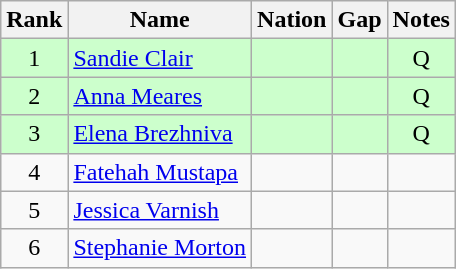<table class="wikitable sortable" style="text-align:center">
<tr>
<th>Rank</th>
<th>Name</th>
<th>Nation</th>
<th>Gap</th>
<th>Notes</th>
</tr>
<tr bgcolor=ccffcc>
<td>1</td>
<td align=left><a href='#'>Sandie Clair</a></td>
<td align=left></td>
<td></td>
<td>Q</td>
</tr>
<tr bgcolor=ccffcc>
<td>2</td>
<td align=left><a href='#'>Anna Meares</a></td>
<td align=left></td>
<td></td>
<td>Q</td>
</tr>
<tr bgcolor=ccffcc>
<td>3</td>
<td align=left><a href='#'>Elena Brezhniva</a></td>
<td align=left></td>
<td></td>
<td>Q</td>
</tr>
<tr>
<td>4</td>
<td align=left><a href='#'>Fatehah Mustapa</a></td>
<td align=left></td>
<td></td>
<td></td>
</tr>
<tr>
<td>5</td>
<td align=left><a href='#'>Jessica Varnish</a></td>
<td align=left></td>
<td></td>
<td></td>
</tr>
<tr>
<td>6</td>
<td align=left><a href='#'>Stephanie Morton</a></td>
<td align=left></td>
<td></td>
<td></td>
</tr>
</table>
